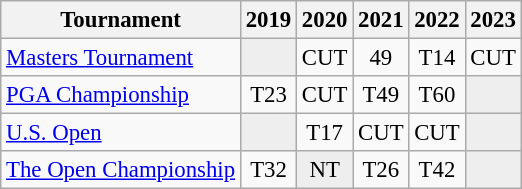<table class="wikitable" style="font-size:95%;text-align:center;">
<tr>
<th>Tournament</th>
<th>2019</th>
<th>2020</th>
<th>2021</th>
<th>2022</th>
<th>2023</th>
</tr>
<tr>
<td align=left><a href='#'>Masters Tournament</a></td>
<td style="background:#eeeeee;"></td>
<td>CUT</td>
<td>49</td>
<td>T14</td>
<td>CUT</td>
</tr>
<tr>
<td align=left><a href='#'>PGA Championship</a></td>
<td>T23</td>
<td>CUT</td>
<td>T49</td>
<td>T60</td>
<td style="background:#eeeeee;"></td>
</tr>
<tr>
<td align=left><a href='#'>U.S. Open</a></td>
<td style="background:#eeeeee;"></td>
<td>T17</td>
<td>CUT</td>
<td>CUT</td>
<td style="background:#eeeeee;"></td>
</tr>
<tr>
<td align=left><a href='#'>The Open Championship</a></td>
<td>T32</td>
<td style="background:#eeeeee;">NT</td>
<td>T26</td>
<td>T42</td>
<td style="background:#eeeeee;"></td>
</tr>
</table>
